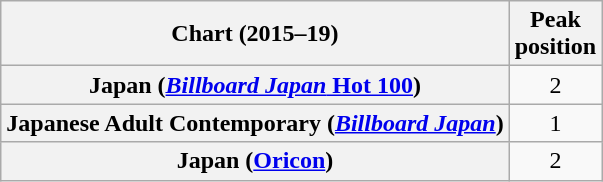<table class="wikitable sortable plainrowheaders" style="text-align:center">
<tr>
<th scope="col">Chart (2015–19)</th>
<th scope="col">Peak<br>position</th>
</tr>
<tr>
<th scope="row">Japan (<a href='#'><em>Billboard Japan</em> Hot 100</a>)</th>
<td>2</td>
</tr>
<tr>
<th scope="row">Japanese Adult Contemporary (<em><a href='#'>Billboard Japan</a></em>)</th>
<td>1</td>
</tr>
<tr>
<th scope="row">Japan (<a href='#'>Oricon</a>)</th>
<td>2</td>
</tr>
</table>
